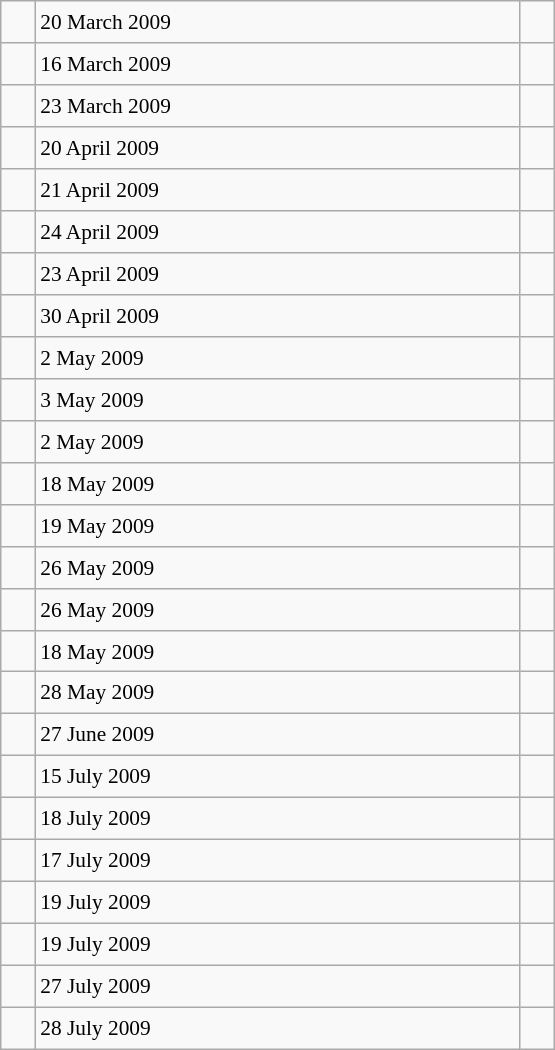<table class="wikitable" style="font-size: 89%; float: left; width: 26em; margin-right: 1em; height: 700px">
<tr>
<td></td>
<td>20 March 2009</td>
<td></td>
</tr>
<tr>
<td></td>
<td>16 March 2009</td>
<td></td>
</tr>
<tr>
<td></td>
<td>23 March 2009</td>
<td></td>
</tr>
<tr>
<td></td>
<td>20 April 2009</td>
<td></td>
</tr>
<tr>
<td></td>
<td>21 April 2009</td>
<td></td>
</tr>
<tr>
<td></td>
<td>24 April 2009</td>
<td></td>
</tr>
<tr>
<td></td>
<td>23 April 2009</td>
<td></td>
</tr>
<tr>
<td></td>
<td>30 April 2009</td>
<td></td>
</tr>
<tr>
<td></td>
<td>2 May 2009</td>
<td></td>
</tr>
<tr>
<td></td>
<td>3 May 2009</td>
<td></td>
</tr>
<tr>
<td></td>
<td>2 May 2009</td>
<td></td>
</tr>
<tr>
<td></td>
<td>18 May 2009</td>
<td></td>
</tr>
<tr>
<td></td>
<td>19 May 2009</td>
<td></td>
</tr>
<tr>
<td></td>
<td>26 May 2009</td>
<td></td>
</tr>
<tr>
<td></td>
<td>26 May 2009</td>
<td></td>
</tr>
<tr>
<td></td>
<td>18 May 2009</td>
<td></td>
</tr>
<tr>
<td></td>
<td>28 May 2009</td>
<td></td>
</tr>
<tr>
<td></td>
<td>27 June 2009</td>
<td></td>
</tr>
<tr>
<td></td>
<td>15 July 2009</td>
<td></td>
</tr>
<tr>
<td></td>
<td>18 July 2009</td>
<td></td>
</tr>
<tr>
<td></td>
<td>17 July 2009</td>
<td></td>
</tr>
<tr>
<td></td>
<td>19 July 2009</td>
<td></td>
</tr>
<tr>
<td></td>
<td>19 July 2009</td>
<td></td>
</tr>
<tr>
<td></td>
<td>27 July 2009</td>
<td></td>
</tr>
<tr>
<td></td>
<td>28 July 2009</td>
<td></td>
</tr>
</table>
